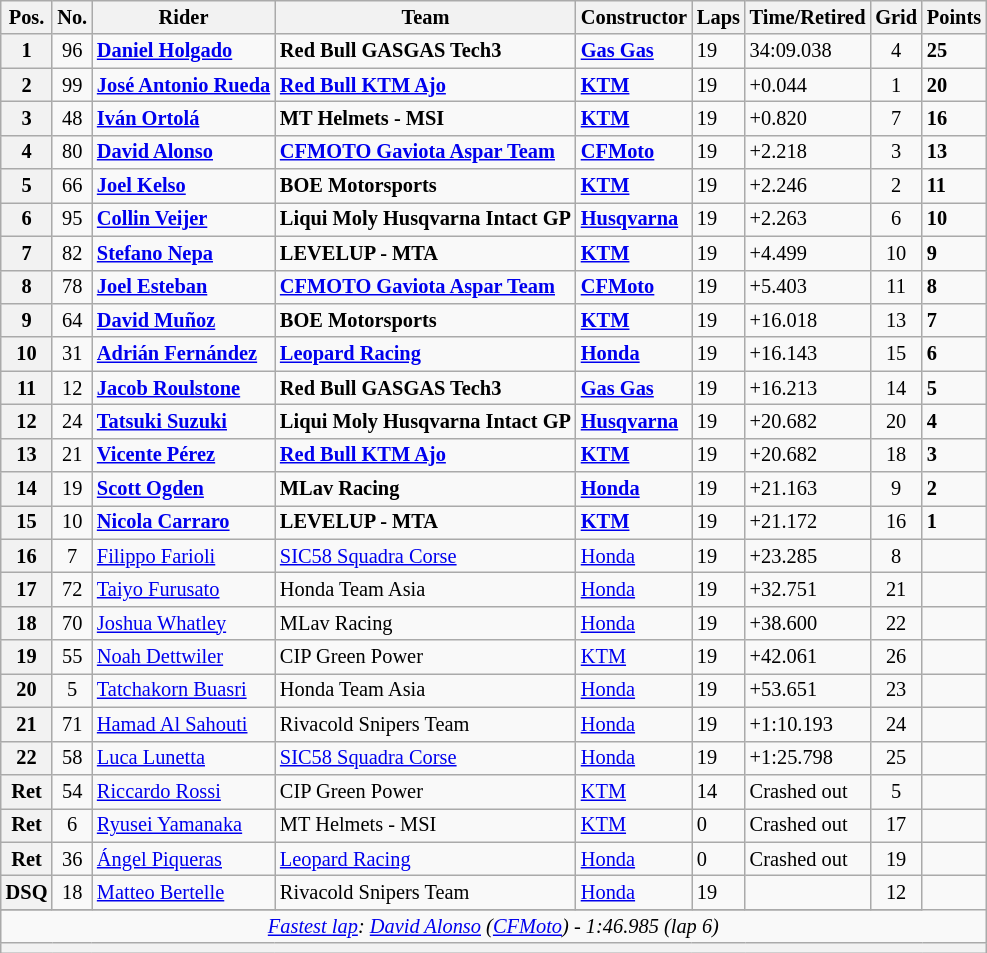<table class="wikitable sortable" style="font-size: 85%;">
<tr>
<th>Pos.</th>
<th>No.</th>
<th>Rider</th>
<th>Team</th>
<th>Constructor</th>
<th>Laps</th>
<th>Time/Retired</th>
<th>Grid</th>
<th>Points</th>
</tr>
<tr>
<th scope="row">1</th>
<td align="center">96</td>
<td> <strong><a href='#'>Daniel Holgado</a></strong></td>
<td><strong>Red Bull GASGAS Tech3</strong></td>
<td><strong><a href='#'>Gas Gas</a></strong></td>
<td>19</td>
<td>34:09.038</td>
<td align="center">4</td>
<td><strong>25</strong></td>
</tr>
<tr>
<th scope="row">2</th>
<td align="center">99</td>
<td> <strong><a href='#'>José Antonio Rueda</a></strong></td>
<td><strong><a href='#'>Red Bull KTM Ajo</a></strong></td>
<td><strong><a href='#'>KTM</a></strong></td>
<td>19</td>
<td>+0.044</td>
<td align="center">1</td>
<td><strong>20</strong></td>
</tr>
<tr>
<th scope="row">3</th>
<td align="center">48</td>
<td> <strong><a href='#'>Iván Ortolá</a></strong></td>
<td><strong>MT Helmets - MSI</strong></td>
<td><strong><a href='#'>KTM</a></strong></td>
<td>19</td>
<td>+0.820</td>
<td align="center">7</td>
<td><strong>16</strong></td>
</tr>
<tr>
<th scope="row">4</th>
<td align="center">80</td>
<td> <strong><a href='#'>David Alonso</a></strong></td>
<td><strong><a href='#'>CFMOTO Gaviota Aspar Team</a></strong></td>
<td><strong><a href='#'>CFMoto</a></strong></td>
<td>19</td>
<td>+2.218</td>
<td align="center">3</td>
<td><strong>13</strong></td>
</tr>
<tr>
<th scope="row">5</th>
<td align="center">66</td>
<td> <strong><a href='#'>Joel Kelso</a></strong></td>
<td><strong>BOE Motorsports</strong></td>
<td><strong><a href='#'>KTM</a></strong></td>
<td>19</td>
<td>+2.246</td>
<td align="center">2</td>
<td><strong>11</strong></td>
</tr>
<tr>
<th scope="row">6</th>
<td align="center">95</td>
<td> <strong><a href='#'>Collin Veijer</a></strong></td>
<td><strong>Liqui Moly Husqvarna Intact GP</strong></td>
<td><strong><a href='#'>Husqvarna</a></strong></td>
<td>19</td>
<td>+2.263</td>
<td align="center">6</td>
<td><strong>10</strong></td>
</tr>
<tr>
<th scope="row">7</th>
<td align="center">82</td>
<td> <strong><a href='#'>Stefano Nepa</a></strong></td>
<td><strong>LEVELUP - MTA</strong></td>
<td><strong><a href='#'>KTM</a></strong></td>
<td>19</td>
<td>+4.499</td>
<td align="center">10</td>
<td><strong>9</strong></td>
</tr>
<tr>
<th scope="row">8</th>
<td align="center">78</td>
<td> <strong><a href='#'>Joel Esteban</a></strong></td>
<td><strong><a href='#'>CFMOTO Gaviota Aspar Team</a></strong></td>
<td><strong><a href='#'>CFMoto</a></strong></td>
<td>19</td>
<td>+5.403</td>
<td align="center">11</td>
<td><strong>8</strong></td>
</tr>
<tr>
<th scope="row">9</th>
<td align="center">64</td>
<td> <strong><a href='#'>David Muñoz</a></strong></td>
<td><strong>BOE Motorsports</strong></td>
<td><strong><a href='#'>KTM</a></strong></td>
<td>19</td>
<td>+16.018</td>
<td align="center">13</td>
<td><strong>7</strong></td>
</tr>
<tr>
<th scope="row">10</th>
<td align="center">31</td>
<td> <strong><a href='#'>Adrián Fernández</a></strong></td>
<td><strong><a href='#'>Leopard Racing</a></strong></td>
<td><strong><a href='#'>Honda</a></strong></td>
<td>19</td>
<td>+16.143</td>
<td align="center">15</td>
<td><strong>6</strong></td>
</tr>
<tr>
<th scope="row">11</th>
<td align="center">12</td>
<td> <strong><a href='#'>Jacob Roulstone</a></strong></td>
<td><strong>Red Bull GASGAS Tech3</strong></td>
<td><strong><a href='#'>Gas Gas</a></strong></td>
<td>19</td>
<td>+16.213</td>
<td align="center">14</td>
<td><strong>5</strong></td>
</tr>
<tr>
<th scope="row">12</th>
<td align="center">24</td>
<td> <strong><a href='#'>Tatsuki Suzuki</a></strong></td>
<td><strong>Liqui Moly Husqvarna Intact GP</strong></td>
<td><strong><a href='#'>Husqvarna</a></strong></td>
<td>19</td>
<td>+20.682</td>
<td align="center">20</td>
<td><strong>4</strong></td>
</tr>
<tr>
<th scope="row">13</th>
<td align="center">21</td>
<td> <strong><a href='#'>Vicente Pérez</a></strong></td>
<td><strong><a href='#'>Red Bull KTM Ajo</a></strong></td>
<td><strong><a href='#'>KTM</a></strong></td>
<td>19</td>
<td>+20.682</td>
<td align="center">18</td>
<td><strong>3</strong></td>
</tr>
<tr>
<th scope="row">14</th>
<td align="center">19</td>
<td> <strong><a href='#'>Scott Ogden</a></strong></td>
<td><strong>MLav Racing</strong></td>
<td><strong><a href='#'>Honda</a></strong></td>
<td>19</td>
<td>+21.163</td>
<td align="center">9</td>
<td><strong>2</strong></td>
</tr>
<tr>
<th scope="row">15</th>
<td align="center">10</td>
<td> <strong><a href='#'>Nicola Carraro</a></strong></td>
<td><strong>LEVELUP - MTA</strong></td>
<td><strong><a href='#'>KTM</a></strong></td>
<td>19</td>
<td>+21.172</td>
<td align="center">16</td>
<td><strong>1</strong></td>
</tr>
<tr>
<th scope="row">16</th>
<td align="center">7</td>
<td> <a href='#'>Filippo Farioli</a></td>
<td><a href='#'>SIC58 Squadra Corse</a></td>
<td><a href='#'>Honda</a></td>
<td>19</td>
<td>+23.285</td>
<td align="center">8</td>
<td></td>
</tr>
<tr>
<th scope="row">17</th>
<td align="center">72</td>
<td> <a href='#'>Taiyo Furusato</a></td>
<td>Honda Team Asia</td>
<td><a href='#'>Honda</a></td>
<td>19</td>
<td>+32.751</td>
<td align="center">21</td>
<td></td>
</tr>
<tr>
<th scope="row">18</th>
<td align="center">70</td>
<td> <a href='#'>Joshua Whatley</a></td>
<td>MLav Racing</td>
<td><a href='#'>Honda</a></td>
<td>19</td>
<td>+38.600</td>
<td align="center">22</td>
<td></td>
</tr>
<tr>
<th scope="row">19</th>
<td align="center">55</td>
<td> <a href='#'>Noah Dettwiler</a></td>
<td>CIP Green Power</td>
<td><a href='#'>KTM</a></td>
<td>19</td>
<td>+42.061</td>
<td align="center">26</td>
<td></td>
</tr>
<tr>
<th scope="row">20</th>
<td align="center">5</td>
<td> <a href='#'>Tatchakorn Buasri</a></td>
<td>Honda Team Asia</td>
<td><a href='#'>Honda</a></td>
<td>19</td>
<td>+53.651</td>
<td align="center">23</td>
<td></td>
</tr>
<tr>
<th scope="row">21</th>
<td align="center">71</td>
<td> <a href='#'>Hamad Al Sahouti</a></td>
<td>Rivacold Snipers Team</td>
<td><a href='#'>Honda</a></td>
<td>19</td>
<td>+1:10.193</td>
<td align="center">24</td>
<td></td>
</tr>
<tr>
<th scope="row">22</th>
<td align="center">58</td>
<td> <a href='#'>Luca Lunetta</a></td>
<td><a href='#'>SIC58 Squadra Corse</a></td>
<td><a href='#'>Honda</a></td>
<td>19</td>
<td>+1:25.798</td>
<td align="center">25</td>
<td></td>
</tr>
<tr>
<th scope="row">Ret</th>
<td align="center">54</td>
<td> <a href='#'>Riccardo Rossi</a></td>
<td>CIP Green Power</td>
<td><a href='#'>KTM</a></td>
<td>14</td>
<td>Crashed out</td>
<td align="center">5</td>
<td></td>
</tr>
<tr>
<th scope="row">Ret</th>
<td align="center">6</td>
<td> <a href='#'>Ryusei Yamanaka</a></td>
<td>MT Helmets - MSI</td>
<td><a href='#'>KTM</a></td>
<td>0</td>
<td>Crashed out</td>
<td align="center">17</td>
<td></td>
</tr>
<tr>
<th scope="row">Ret</th>
<td align="center">36</td>
<td> <a href='#'>Ángel Piqueras</a></td>
<td><a href='#'>Leopard Racing</a></td>
<td><a href='#'>Honda</a></td>
<td>0</td>
<td>Crashed out</td>
<td align="center">19</td>
<td></td>
</tr>
<tr>
<th scope="row">DSQ</th>
<td align="center">18</td>
<td> <a href='#'>Matteo Bertelle</a></td>
<td>Rivacold Snipers Team</td>
<td><a href='#'>Honda</a></td>
<td>19</td>
<td></td>
<td align="center">12</td>
</tr>
<tr>
</tr>
<tr class="sortbottom">
<td colspan="9" style="text-align:center"><em><a href='#'>Fastest lap</a>:  <a href='#'>David Alonso</a> (<a href='#'>CFMoto</a>) - 1:46.985 (lap 6)</em></td>
</tr>
<tr class="sortbottom">
<th colspan="9"></th>
</tr>
</table>
